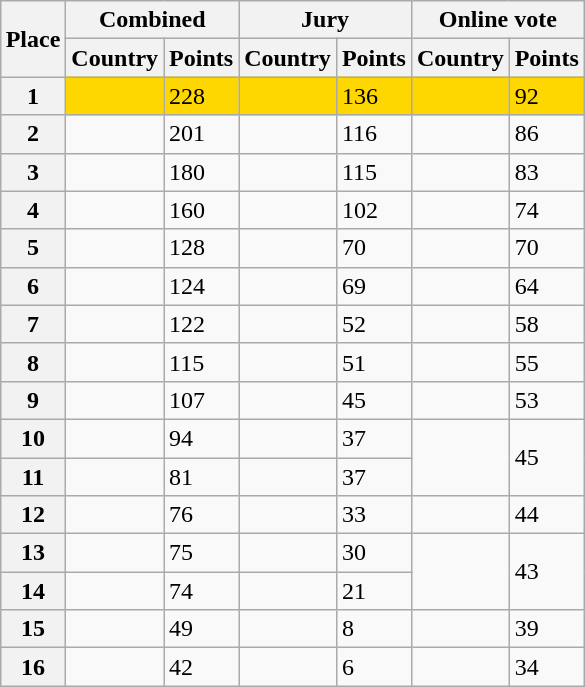<table class="wikitable collapsible plainrowheaders" style="float: right; margin: 10px;">
<tr>
<th scope="col" rowspan="2">Place</th>
<th scope="colgroup" colspan="2">Combined</th>
<th scope="colgroup" colspan="2">Jury</th>
<th scope="colgroup" colspan="2">Online vote</th>
</tr>
<tr>
<th scope="col">Country</th>
<th scope="col">Points</th>
<th scope="col">Country</th>
<th scope="col">Points</th>
<th scope="col">Country</th>
<th scope="col">Points</th>
</tr>
<tr>
<th scope="row" style="text-align: center;">1</th>
<td bgcolor="gold"></td>
<td bgcolor="gold">228</td>
<td bgcolor="gold"></td>
<td bgcolor="gold">136</td>
<td bgcolor="gold"></td>
<td bgcolor="gold">92</td>
</tr>
<tr>
<th scope="row" style="text-align: center;">2</th>
<td></td>
<td>201</td>
<td></td>
<td>116</td>
<td></td>
<td>86</td>
</tr>
<tr>
<th scope="row" style="text-align: center;">3</th>
<td></td>
<td>180</td>
<td></td>
<td>115</td>
<td></td>
<td>83</td>
</tr>
<tr>
<th scope="row" style="text-align: center;">4</th>
<td></td>
<td>160</td>
<td></td>
<td>102</td>
<td></td>
<td>74</td>
</tr>
<tr>
<th scope="row" style="text-align: center;">5</th>
<td></td>
<td>128</td>
<td></td>
<td>70</td>
<td></td>
<td>70</td>
</tr>
<tr>
<th scope="row" style="text-align: center;">6</th>
<td></td>
<td>124</td>
<td></td>
<td>69</td>
<td></td>
<td>64</td>
</tr>
<tr>
<th scope="row" style="text-align: center;">7</th>
<td></td>
<td>122</td>
<td></td>
<td>52</td>
<td></td>
<td>58</td>
</tr>
<tr>
<th scope="row" style="text-align: center;">8</th>
<td></td>
<td>115</td>
<td></td>
<td>51</td>
<td></td>
<td>55</td>
</tr>
<tr>
<th scope="row" style="text-align: center;">9</th>
<td></td>
<td>107</td>
<td></td>
<td>45</td>
<td></td>
<td>53</td>
</tr>
<tr>
<th scope="row" style="text-align: center;">10</th>
<td></td>
<td>94</td>
<td></td>
<td>37</td>
<td rowspan=2></td>
<td rowspan=2>45</td>
</tr>
<tr>
<th scope="row" style="text-align: center;">11</th>
<td></td>
<td>81</td>
<td></td>
<td>37</td>
</tr>
<tr>
<th scope="row" style="text-align: center;">12</th>
<td></td>
<td>76</td>
<td></td>
<td>33</td>
<td></td>
<td>44</td>
</tr>
<tr>
<th scope="row" style="text-align: center;">13</th>
<td></td>
<td>75</td>
<td></td>
<td>30</td>
<td rowspan=2></td>
<td rowspan=2>43</td>
</tr>
<tr>
<th scope="row" style="text-align: center;">14</th>
<td></td>
<td>74</td>
<td></td>
<td>21</td>
</tr>
<tr>
<th scope="row" style="text-align: center;">15</th>
<td></td>
<td>49</td>
<td></td>
<td>8</td>
<td></td>
<td>39</td>
</tr>
<tr>
<th scope="row" style="text-align: center;">16</th>
<td></td>
<td>42</td>
<td></td>
<td>6</td>
<td></td>
<td>34</td>
</tr>
</table>
